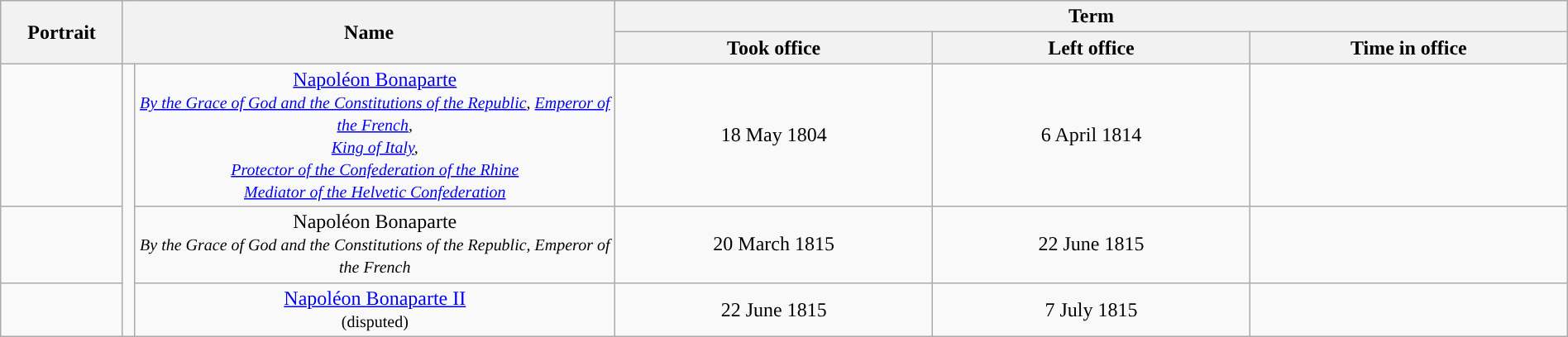<table class="wikitable" style="text-align:center; width:100%">
<tr>
<th rowspan="2" style="width:5%">Portrait</th>
<th colspan="2" rowspan="2," style="width:20%">Name</th>
<th colspan="3">Term</th>
</tr>
<tr>
<th style="width:13%">Took office</th>
<th style="width:13%">Left office</th>
<th style="width:13%">Time in office</th>
</tr>
<tr>
<td></td>
<td rowspan="3" style="background:"></td>
<td><a href='#'>Napoléon Bonaparte</a><br><em><small><a href='#'>By the Grace of God and the Constitutions of the Republic</a>, <a href='#'>Emperor of the French</a>,</small></em><br><em><small><a href='#'>King of Italy</a>,</small></em><br><em><small><a href='#'>Protector of the Confederation of the Rhine</a></small></em><br><em><small><a href='#'>Mediator of the Helvetic Confederation</a></small></em></td>
<td>18 May 1804</td>
<td>6 April 1814</td>
<td></td>
</tr>
<tr>
<td></td>
<td>Napoléon Bonaparte<br><em><small>By the Grace of God and the Constitutions of the Republic, Emperor of the French</small></em></td>
<td>20 March 1815</td>
<td>22 June 1815</td>
<td></td>
</tr>
<tr>
<td></td>
<td><a href='#'>Napoléon Bonaparte II</a><br><small>(disputed)</small></td>
<td>22 June 1815</td>
<td>7 July 1815</td>
<td></td>
</tr>
</table>
